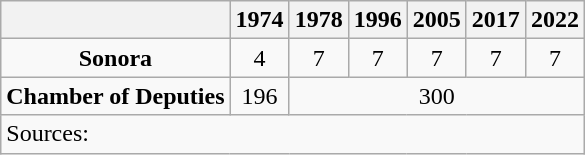<table class="wikitable" style="text-align: center">
<tr>
<th></th>
<th>1974</th>
<th>1978</th>
<th>1996</th>
<th>2005</th>
<th>2017</th>
<th>2022</th>
</tr>
<tr>
<td><strong>Sonora</strong></td>
<td>4</td>
<td>7</td>
<td>7</td>
<td>7</td>
<td>7</td>
<td>7</td>
</tr>
<tr>
<td><strong>Chamber of Deputies</strong></td>
<td>196</td>
<td colspan=5>300</td>
</tr>
<tr>
<td colspan=7 style="text-align: left">Sources: </td>
</tr>
</table>
